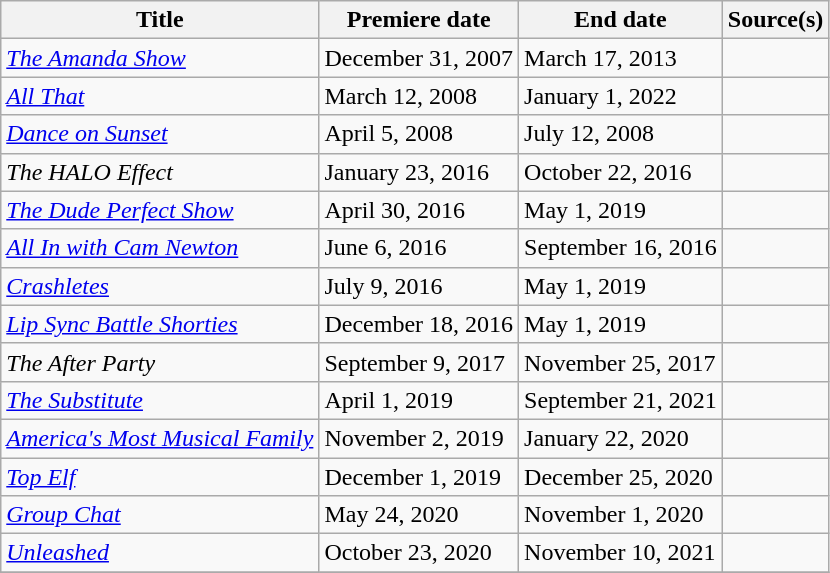<table class="wikitable sortable">
<tr>
<th>Title</th>
<th>Premiere date</th>
<th>End date</th>
<th>Source(s)</th>
</tr>
<tr>
<td><em><a href='#'>The Amanda Show</a></em></td>
<td>December 31, 2007</td>
<td>March 17, 2013</td>
<td></td>
</tr>
<tr>
<td><em><a href='#'>All That</a></em></td>
<td>March 12, 2008</td>
<td>January 1, 2022</td>
<td></td>
</tr>
<tr>
<td><em><a href='#'>Dance on Sunset</a></em></td>
<td>April 5, 2008</td>
<td>July 12, 2008</td>
<td></td>
</tr>
<tr>
<td><em>The HALO Effect</em></td>
<td>January 23, 2016</td>
<td>October 22, 2016</td>
<td></td>
</tr>
<tr>
<td><em><a href='#'>The Dude Perfect Show</a></em></td>
<td>April 30, 2016</td>
<td>May 1, 2019</td>
<td></td>
</tr>
<tr>
<td><em><a href='#'>All In with Cam Newton</a></em></td>
<td>June 6, 2016</td>
<td>September 16, 2016</td>
<td></td>
</tr>
<tr>
<td><em><a href='#'>Crashletes</a></em></td>
<td>July 9, 2016</td>
<td>May 1, 2019</td>
<td></td>
</tr>
<tr>
<td><em><a href='#'>Lip Sync Battle Shorties</a></em></td>
<td>December 18, 2016</td>
<td>May 1, 2019</td>
<td></td>
</tr>
<tr>
<td><em>The After Party</em></td>
<td>September 9, 2017</td>
<td>November 25, 2017</td>
<td></td>
</tr>
<tr>
<td><em><a href='#'>The Substitute</a></em></td>
<td>April 1, 2019</td>
<td>September 21, 2021</td>
<td></td>
</tr>
<tr>
<td><em><a href='#'>America's Most Musical Family</a></em></td>
<td>November 2, 2019</td>
<td>January 22, 2020</td>
<td></td>
</tr>
<tr>
<td><em><a href='#'>Top Elf</a></em></td>
<td>December 1, 2019</td>
<td>December 25, 2020</td>
<td></td>
</tr>
<tr>
<td><em><a href='#'>Group Chat</a></em></td>
<td>May 24, 2020</td>
<td>November 1, 2020</td>
<td></td>
</tr>
<tr>
<td><em><a href='#'>Unleashed</a></em></td>
<td>October 23, 2020</td>
<td>November 10, 2021</td>
<td></td>
</tr>
<tr>
</tr>
</table>
